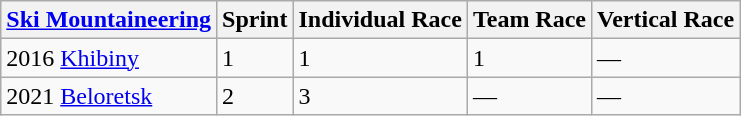<table class="wikitable">
<tr>
<th><a href='#'>Ski Mountaineering</a></th>
<th>Sprint</th>
<th>Individual Race</th>
<th>Team Race</th>
<th>Vertical Race</th>
</tr>
<tr>
<td>2016 <a href='#'>Khibiny</a></td>
<td>1</td>
<td>1</td>
<td>1</td>
<td>—</td>
</tr>
<tr>
<td>2021 <a href='#'>Beloretsk</a></td>
<td>2</td>
<td>3</td>
<td>—</td>
<td>—</td>
</tr>
</table>
